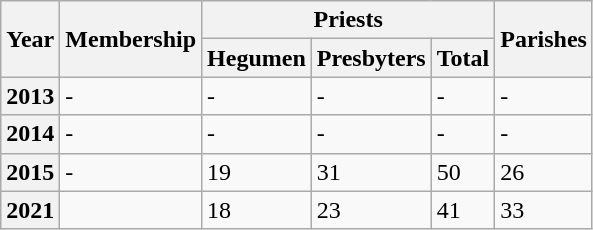<table class="wikitable">
<tr>
<th rowspan="2">Year</th>
<th rowspan="2">Membership</th>
<th colspan="3">Priests</th>
<th rowspan="2">Parishes</th>
</tr>
<tr>
<th>Hegumen</th>
<th>Presbyters</th>
<th>Total</th>
</tr>
<tr>
<th>2013</th>
<td>-</td>
<td>-</td>
<td>-</td>
<td>-</td>
<td>-</td>
</tr>
<tr>
<th>2014</th>
<td>-</td>
<td>-</td>
<td>-</td>
<td>-</td>
<td>-</td>
</tr>
<tr>
<th>2015</th>
<td>-</td>
<td>19</td>
<td>31</td>
<td>50</td>
<td>26</td>
</tr>
<tr>
<th>2021</th>
<td></td>
<td>18</td>
<td>23</td>
<td>41</td>
<td>33</td>
</tr>
</table>
